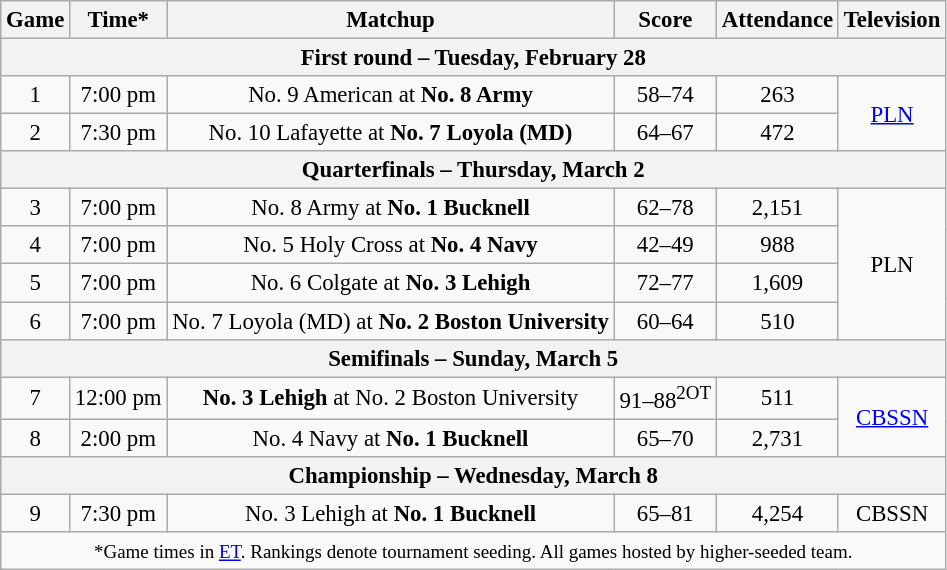<table class="wikitable" style="text-align:center;font-size: 95%">
<tr>
<th>Game</th>
<th>Time*</th>
<th>Matchup</th>
<th>Score</th>
<th>Attendance</th>
<th>Television</th>
</tr>
<tr>
<th colspan=6>First round – Tuesday, February 28</th>
</tr>
<tr>
<td>1</td>
<td>7:00 pm</td>
<td>No. 9 American at <strong>No. 8 Army</strong></td>
<td>58–74</td>
<td>263</td>
<td rowspan=2><a href='#'>PLN</a></td>
</tr>
<tr>
<td>2</td>
<td>7:30 pm</td>
<td>No. 10 Lafayette at <strong>No. 7 Loyola (MD)</strong></td>
<td>64–67</td>
<td>472</td>
</tr>
<tr>
<th colspan=6>Quarterfinals – Thursday, March 2</th>
</tr>
<tr>
<td>3</td>
<td>7:00 pm</td>
<td>No. 8 Army at <strong>No. 1 Bucknell</strong></td>
<td>62–78</td>
<td>2,151</td>
<td rowspan=4>PLN</td>
</tr>
<tr>
<td>4</td>
<td>7:00 pm</td>
<td>No. 5 Holy Cross at <strong>No. 4 Navy</strong></td>
<td>42–49</td>
<td>988</td>
</tr>
<tr>
<td>5</td>
<td>7:00 pm</td>
<td>No. 6 Colgate at <strong>No. 3 Lehigh</strong></td>
<td>72–77</td>
<td>1,609</td>
</tr>
<tr>
<td>6</td>
<td>7:00 pm</td>
<td>No. 7 Loyola (MD) at <strong>No. 2 Boston University</strong></td>
<td>60–64</td>
<td>510</td>
</tr>
<tr>
<th colspan=6>Semifinals – Sunday, March 5</th>
</tr>
<tr>
<td>7</td>
<td>12:00 pm</td>
<td><strong>No. 3 Lehigh</strong> at No. 2 Boston University</td>
<td>91–88<sup>2OT</sup></td>
<td>511</td>
<td rowspan=2><a href='#'>CBSSN</a></td>
</tr>
<tr>
<td>8</td>
<td>2:00 pm</td>
<td>No. 4 Navy at <strong>No. 1 Bucknell</strong></td>
<td>65–70</td>
<td>2,731</td>
</tr>
<tr>
<th colspan=6>Championship – Wednesday, March 8</th>
</tr>
<tr>
<td>9</td>
<td>7:30 pm</td>
<td>No. 3 Lehigh at <strong>No. 1 Bucknell</strong></td>
<td>65–81</td>
<td>4,254</td>
<td>CBSSN</td>
</tr>
<tr>
<td colspan=6><small>*Game times in <a href='#'>ET</a>. Rankings denote tournament seeding. All games hosted by higher-seeded team.</small></td>
</tr>
</table>
